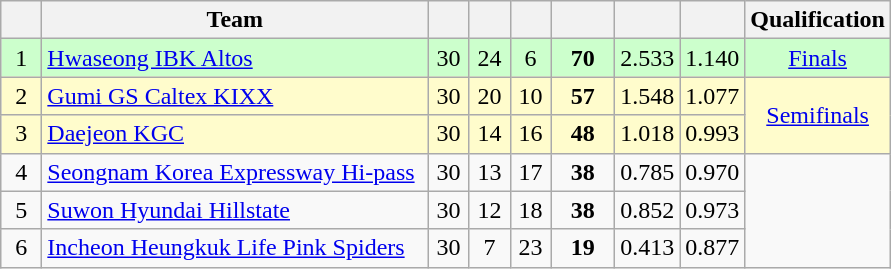<table class="wikitable" style="text-align:center;">
<tr>
<th width=20></th>
<th width=250>Team</th>
<th width=20></th>
<th width=20></th>
<th width=20></th>
<th width=35></th>
<th width=35></th>
<th width=35></th>
<th width=50>Qualification</th>
</tr>
<tr bgcolor=#ccffcc>
<td>1</td>
<td align=left><a href='#'>Hwaseong IBK Altos</a></td>
<td>30</td>
<td>24</td>
<td>6</td>
<td><strong>70</strong></td>
<td>2.533</td>
<td>1.140</td>
<td><a href='#'>Finals</a></td>
</tr>
<tr bgcolor=#fffccc>
<td>2</td>
<td align=left><a href='#'>Gumi GS Caltex KIXX</a></td>
<td>30</td>
<td>20</td>
<td>10</td>
<td><strong>57</strong></td>
<td>1.548</td>
<td>1.077</td>
<td rowspan="2"><a href='#'>Semifinals</a></td>
</tr>
<tr bgcolor=#fffccc>
<td>3</td>
<td align=left><a href='#'>Daejeon KGC</a></td>
<td>30</td>
<td>14</td>
<td>16</td>
<td><strong>48</strong></td>
<td>1.018</td>
<td>0.993</td>
</tr>
<tr>
<td>4</td>
<td align=left><a href='#'>Seongnam Korea Expressway Hi-pass</a></td>
<td>30</td>
<td>13</td>
<td>17</td>
<td><strong>38</strong></td>
<td>0.785</td>
<td>0.970</td>
<td rowspan="3"></td>
</tr>
<tr>
<td>5</td>
<td align=left><a href='#'>Suwon Hyundai Hillstate</a></td>
<td>30</td>
<td>12</td>
<td>18</td>
<td><strong>38</strong></td>
<td>0.852</td>
<td>0.973</td>
</tr>
<tr>
<td>6</td>
<td align=left><a href='#'>Incheon Heungkuk Life Pink Spiders</a></td>
<td>30</td>
<td>7</td>
<td>23</td>
<td><strong>19</strong></td>
<td>0.413</td>
<td>0.877</td>
</tr>
</table>
